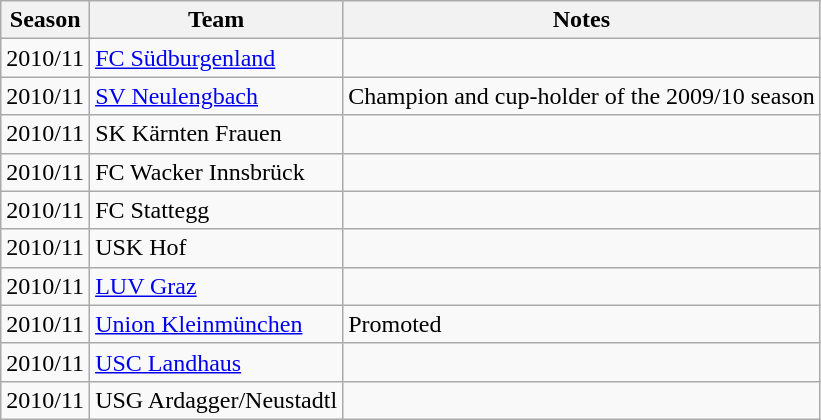<table class="wikitable sortable">
<tr>
<th>Season</th>
<th>Team</th>
<th>Notes</th>
</tr>
<tr>
<td>2010/11</td>
<td><a href='#'>FC Südburgenland</a></td>
<td></td>
</tr>
<tr>
<td>2010/11</td>
<td><a href='#'>SV Neulengbach</a></td>
<td>Champion and cup-holder of the 2009/10 season</td>
</tr>
<tr>
<td>2010/11</td>
<td>SK Kärnten Frauen</td>
<td></td>
</tr>
<tr>
<td>2010/11</td>
<td>FC Wacker Innsbrück</td>
<td></td>
</tr>
<tr>
<td>2010/11</td>
<td>FC Stattegg</td>
<td></td>
</tr>
<tr>
<td>2010/11</td>
<td>USK Hof</td>
<td></td>
</tr>
<tr>
<td>2010/11</td>
<td><a href='#'>LUV Graz</a></td>
<td></td>
</tr>
<tr>
<td>2010/11</td>
<td><a href='#'>Union Kleinmünchen</a></td>
<td>Promoted</td>
</tr>
<tr>
<td>2010/11</td>
<td><a href='#'>USC Landhaus</a></td>
<td></td>
</tr>
<tr>
<td>2010/11</td>
<td>USG Ardagger/Neustadtl</td>
<td></td>
</tr>
</table>
